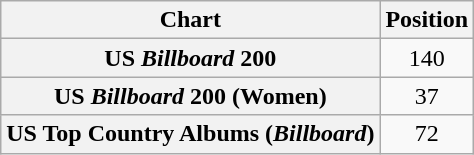<table class="wikitable sortable plainrowheaders" style="text-align:center;">
<tr>
<th scope="col">Chart</th>
<th scope="col">Position</th>
</tr>
<tr>
<th scope="row">US <em>Billboard</em> 200</th>
<td>140</td>
</tr>
<tr>
<th scope="row">US <em>Billboard</em> 200 (Women)</th>
<td>37</td>
</tr>
<tr>
<th scope="row">US Top Country Albums (<em>Billboard</em>)</th>
<td>72</td>
</tr>
</table>
